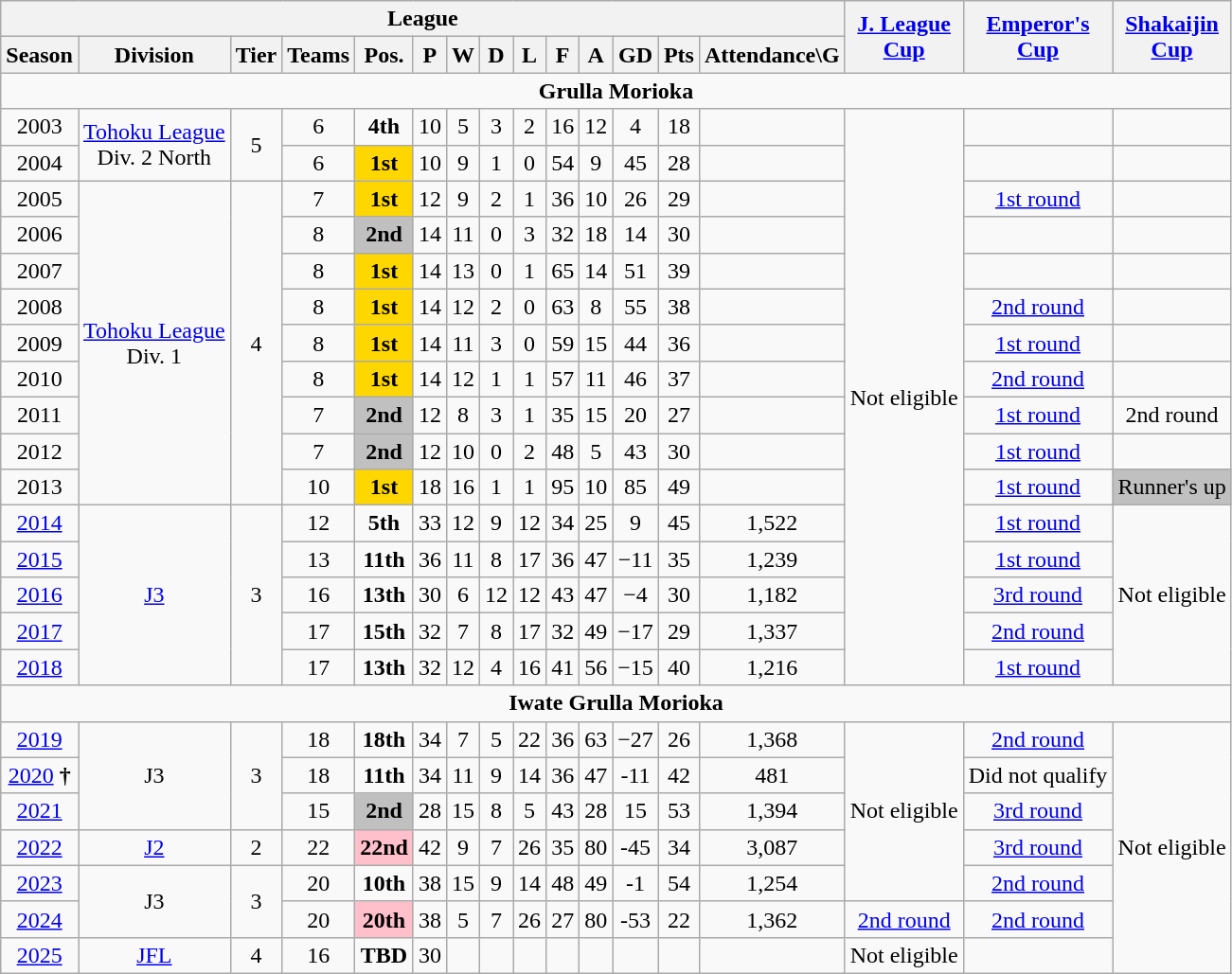<table class="wikitable" style="text-align:center;">
<tr>
<th colspan="14">League</th>
<th rowspan="2"><a href='#'>J. League <br> Cup</a></th>
<th rowspan="2"><a href='#'>Emperor's<br>Cup</a></th>
<th rowspan=2><a href='#'>Shakaijin<br>Cup</a></th>
</tr>
<tr>
<th>Season</th>
<th>Division</th>
<th>Tier</th>
<th>Teams</th>
<th>Pos.</th>
<th>P</th>
<th>W</th>
<th>D</th>
<th>L</th>
<th>F</th>
<th>A</th>
<th>GD</th>
<th>Pts</th>
<th>Attendance\G</th>
</tr>
<tr>
<td colspan="17"><strong>Grulla Morioka</strong></td>
</tr>
<tr>
<td>2003</td>
<td rowspan="2"><a href='#'>Tohoku League</a> <br> Div. 2 North</td>
<td rowspan="2">5</td>
<td>6</td>
<td><strong>4th</strong></td>
<td>10</td>
<td>5</td>
<td>3</td>
<td>2</td>
<td>16</td>
<td>12</td>
<td>4</td>
<td>18</td>
<td></td>
<td rowspan="16">Not eligible</td>
<td></td>
<td></td>
</tr>
<tr>
<td>2004</td>
<td>6</td>
<td bgcolor=gold><strong>1st</strong></td>
<td>10</td>
<td>9</td>
<td>1</td>
<td>0</td>
<td>54</td>
<td>9</td>
<td>45</td>
<td>28</td>
<td></td>
<td></td>
<td></td>
</tr>
<tr>
<td>2005</td>
<td rowspan="9"><a href='#'>Tohoku League</a> <br> Div. 1</td>
<td rowspan="9">4</td>
<td>7</td>
<td bgcolor=gold><strong>1st</strong></td>
<td>12</td>
<td>9</td>
<td>2</td>
<td>1</td>
<td>36</td>
<td>10</td>
<td>26</td>
<td>29</td>
<td></td>
<td><a href='#'>1st round</a></td>
<td></td>
</tr>
<tr>
<td>2006</td>
<td>8</td>
<td bgcolor=silver><strong>2nd</strong></td>
<td>14</td>
<td>11</td>
<td>0</td>
<td>3</td>
<td>32</td>
<td>18</td>
<td>14</td>
<td>30</td>
<td></td>
<td></td>
<td></td>
</tr>
<tr>
<td>2007</td>
<td>8</td>
<td bgcolor=gold><strong>1st</strong></td>
<td>14</td>
<td>13</td>
<td>0</td>
<td>1</td>
<td>65</td>
<td>14</td>
<td>51</td>
<td>39</td>
<td></td>
<td></td>
<td></td>
</tr>
<tr>
<td>2008</td>
<td>8</td>
<td bgcolor=gold><strong>1st</strong></td>
<td>14</td>
<td>12</td>
<td>2</td>
<td>0</td>
<td>63</td>
<td>8</td>
<td>55</td>
<td>38</td>
<td></td>
<td><a href='#'>2nd round</a></td>
<td></td>
</tr>
<tr>
<td>2009</td>
<td>8</td>
<td bgcolor=gold><strong>1st</strong></td>
<td>14</td>
<td>11</td>
<td>3</td>
<td>0</td>
<td>59</td>
<td>15</td>
<td>44</td>
<td>36</td>
<td></td>
<td><a href='#'>1st round</a></td>
<td></td>
</tr>
<tr>
<td>2010</td>
<td>8</td>
<td bgcolor=gold><strong>1st</strong></td>
<td>14</td>
<td>12</td>
<td>1</td>
<td>1</td>
<td>57</td>
<td>11</td>
<td>46</td>
<td>37</td>
<td></td>
<td><a href='#'>2nd round</a></td>
<td></td>
</tr>
<tr>
<td>2011</td>
<td>7</td>
<td bgcolor=silver><strong>2nd</strong></td>
<td>12</td>
<td>8</td>
<td>3</td>
<td>1</td>
<td>35</td>
<td>15</td>
<td>20</td>
<td>27</td>
<td></td>
<td><a href='#'>1st round</a></td>
<td>2nd round</td>
</tr>
<tr>
<td>2012</td>
<td>7</td>
<td bgcolor=silver><strong>2nd</strong></td>
<td>12</td>
<td>10</td>
<td>0</td>
<td>2</td>
<td>48</td>
<td>5</td>
<td>43</td>
<td>30</td>
<td></td>
<td><a href='#'>1st round</a></td>
<td></td>
</tr>
<tr>
<td>2013</td>
<td>10</td>
<td bgcolor=gold><strong>1st</strong></td>
<td>18</td>
<td>16</td>
<td>1</td>
<td>1</td>
<td>95</td>
<td>10</td>
<td>85</td>
<td>49</td>
<td></td>
<td><a href='#'>1st round</a></td>
<td bgcolor=silver>Runner's up</td>
</tr>
<tr>
<td><a href='#'>2014</a></td>
<td rowspan="5"><a href='#'>J3</a></td>
<td rowspan="5">3</td>
<td>12</td>
<td><strong>5th</strong></td>
<td>33</td>
<td>12</td>
<td>9</td>
<td>12</td>
<td>34</td>
<td>25</td>
<td>9</td>
<td>45</td>
<td>1,522</td>
<td><a href='#'>1st round</a></td>
<td rowspan="5">Not eligible</td>
</tr>
<tr>
<td><a href='#'>2015</a></td>
<td>13</td>
<td><strong>11th</strong></td>
<td>36</td>
<td>11</td>
<td>8</td>
<td>17</td>
<td>36</td>
<td>47</td>
<td>−11</td>
<td>35</td>
<td>1,239</td>
<td><a href='#'>1st round</a></td>
</tr>
<tr>
<td><a href='#'>2016</a></td>
<td>16</td>
<td><strong>13th</strong></td>
<td>30</td>
<td>6</td>
<td>12</td>
<td>12</td>
<td>43</td>
<td>47</td>
<td>−4</td>
<td>30</td>
<td>1,182</td>
<td><a href='#'>3rd round</a></td>
</tr>
<tr>
<td><a href='#'>2017</a></td>
<td>17</td>
<td><strong>15th</strong></td>
<td>32</td>
<td>7</td>
<td>8</td>
<td>17</td>
<td>32</td>
<td>49</td>
<td>−17</td>
<td>29</td>
<td>1,337</td>
<td><a href='#'>2nd round</a></td>
</tr>
<tr>
<td><a href='#'>2018</a></td>
<td>17</td>
<td><strong>13th</strong></td>
<td>32</td>
<td>12</td>
<td>4</td>
<td>16</td>
<td>41</td>
<td>56</td>
<td>−15</td>
<td>40</td>
<td>1,216</td>
<td><a href='#'>1st round</a></td>
</tr>
<tr>
<td colspan="17"><strong>Iwate Grulla Morioka</strong></td>
</tr>
<tr>
<td><a href='#'>2019</a></td>
<td rowspan="3">J3</td>
<td rowspan="3">3</td>
<td>18</td>
<td><strong>18th</strong></td>
<td>34</td>
<td>7</td>
<td>5</td>
<td>22</td>
<td>36</td>
<td>63</td>
<td>−27</td>
<td>26</td>
<td>1,368</td>
<td rowspan="5">Not eligible</td>
<td><a href='#'>2nd round</a></td>
<td rowspan="7">Not eligible</td>
</tr>
<tr>
<td><a href='#'>2020</a> <strong>†</strong></td>
<td>18</td>
<td><strong>11th</strong></td>
<td>34</td>
<td>11</td>
<td>9</td>
<td>14</td>
<td>36</td>
<td>47</td>
<td>-11</td>
<td>42</td>
<td>481</td>
<td>Did not qualify</td>
</tr>
<tr>
<td><a href='#'>2021</a></td>
<td>15</td>
<td bgcolor=silver><strong>2nd</strong></td>
<td>28</td>
<td>15</td>
<td>8</td>
<td>5</td>
<td>43</td>
<td>28</td>
<td>15</td>
<td>53</td>
<td>1,394</td>
<td><a href='#'>3rd round</a></td>
</tr>
<tr>
<td><a href='#'>2022</a></td>
<td><a href='#'>J2</a></td>
<td>2</td>
<td>22</td>
<td bgcolor=pink><strong>22nd</strong></td>
<td>42</td>
<td>9</td>
<td>7</td>
<td>26</td>
<td>35</td>
<td>80</td>
<td>-45</td>
<td>34</td>
<td>3,087</td>
<td><a href='#'>3rd round</a></td>
</tr>
<tr>
<td><a href='#'>2023</a></td>
<td rowspan=2>J3</td>
<td rowspan=2>3</td>
<td>20</td>
<td><strong>10th</strong></td>
<td>38</td>
<td>15</td>
<td>9</td>
<td>14</td>
<td>48</td>
<td>49</td>
<td>-1</td>
<td>54</td>
<td>1,254</td>
<td><a href='#'>2nd round</a></td>
</tr>
<tr>
<td><a href='#'>2024</a></td>
<td>20</td>
<td bgcolor=pink><strong>20th</strong></td>
<td>38</td>
<td>5</td>
<td>7</td>
<td>26</td>
<td>27</td>
<td>80</td>
<td>-53</td>
<td>22</td>
<td>1,362</td>
<td><a href='#'>2nd round</a></td>
<td><a href='#'>2nd round</a></td>
</tr>
<tr>
<td><a href='#'>2025</a></td>
<td><a href='#'>JFL</a></td>
<td>4</td>
<td>16</td>
<td><strong>TBD</strong></td>
<td>30</td>
<td></td>
<td></td>
<td></td>
<td></td>
<td></td>
<td></td>
<td></td>
<td></td>
<td>Not eligible</td>
<td></td>
</tr>
</table>
